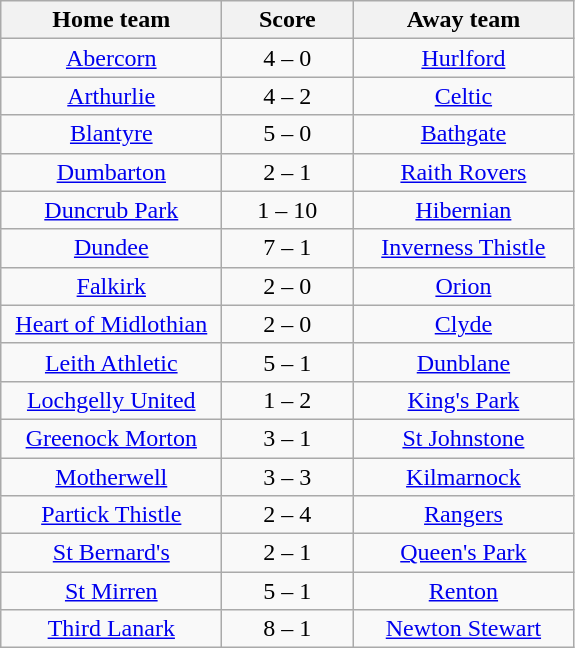<table class="wikitable" style="text-align: center">
<tr>
<th width=140>Home team</th>
<th width=80>Score</th>
<th width=140>Away team</th>
</tr>
<tr>
<td><a href='#'>Abercorn</a></td>
<td>4 – 0</td>
<td><a href='#'>Hurlford</a></td>
</tr>
<tr>
<td><a href='#'>Arthurlie</a></td>
<td>4 – 2</td>
<td><a href='#'>Celtic</a></td>
</tr>
<tr>
<td><a href='#'>Blantyre</a></td>
<td>5 – 0</td>
<td><a href='#'>Bathgate</a></td>
</tr>
<tr>
<td><a href='#'>Dumbarton</a></td>
<td>2 – 1</td>
<td><a href='#'>Raith Rovers</a></td>
</tr>
<tr>
<td><a href='#'>Duncrub Park</a></td>
<td>1 – 10</td>
<td><a href='#'>Hibernian</a></td>
</tr>
<tr>
<td><a href='#'>Dundee</a></td>
<td>7 – 1</td>
<td><a href='#'>Inverness Thistle</a></td>
</tr>
<tr>
<td><a href='#'>Falkirk</a></td>
<td>2 – 0</td>
<td><a href='#'>Orion</a></td>
</tr>
<tr>
<td><a href='#'>Heart of Midlothian</a></td>
<td>2 – 0</td>
<td><a href='#'>Clyde</a></td>
</tr>
<tr>
<td><a href='#'>Leith Athletic</a></td>
<td>5 – 1</td>
<td><a href='#'>Dunblane</a></td>
</tr>
<tr>
<td><a href='#'>Lochgelly United</a></td>
<td>1 – 2</td>
<td><a href='#'>King's Park</a></td>
</tr>
<tr>
<td><a href='#'>Greenock Morton</a></td>
<td>3 – 1</td>
<td><a href='#'>St Johnstone</a></td>
</tr>
<tr>
<td><a href='#'>Motherwell</a></td>
<td>3 – 3</td>
<td><a href='#'>Kilmarnock</a></td>
</tr>
<tr>
<td><a href='#'>Partick Thistle</a></td>
<td>2 – 4</td>
<td><a href='#'>Rangers</a></td>
</tr>
<tr>
<td><a href='#'>St Bernard's</a></td>
<td>2 – 1</td>
<td><a href='#'>Queen's Park</a></td>
</tr>
<tr>
<td><a href='#'>St Mirren</a></td>
<td>5 – 1</td>
<td><a href='#'>Renton</a></td>
</tr>
<tr>
<td><a href='#'>Third Lanark</a></td>
<td>8 – 1</td>
<td><a href='#'>Newton Stewart</a></td>
</tr>
</table>
